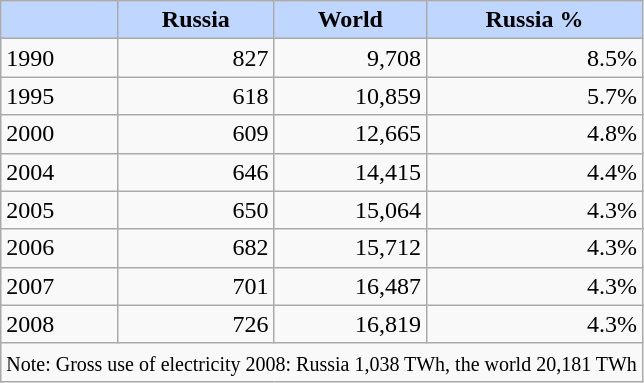<table class="wikitable" style="text-align:right">
<tr>
<th style="background:#BFD7FF;"></th>
<th style="background:#BFD7FF;">Russia</th>
<th style="background:#BFD7FF;">World</th>
<th style="background:#BFD7FF;">Russia %</th>
</tr>
<tr>
<td align=left>1990</td>
<td>827</td>
<td>9,708</td>
<td>8.5%</td>
</tr>
<tr>
<td align=left>1995</td>
<td>618</td>
<td>10,859</td>
<td>5.7%</td>
</tr>
<tr>
<td align=left>2000</td>
<td>609</td>
<td>12,665</td>
<td>4.8%</td>
</tr>
<tr>
<td align=left>2004</td>
<td>646</td>
<td>14,415</td>
<td>4.4%</td>
</tr>
<tr>
<td align=left>2005</td>
<td>650</td>
<td>15,064</td>
<td>4.3%</td>
</tr>
<tr>
<td align=left>2006</td>
<td>682</td>
<td>15,712</td>
<td>4.3%</td>
</tr>
<tr>
<td align=left>2007</td>
<td>701</td>
<td>16,487</td>
<td>4.3%</td>
</tr>
<tr>
<td align=left>2008</td>
<td>726</td>
<td>16,819</td>
<td>4.3%</td>
</tr>
<tr>
<td colspan="4" align="left"><small> Note: Gross use of electricity 2008: Russia 1,038 TWh, the world 20,181 TWh</small></td>
</tr>
</table>
